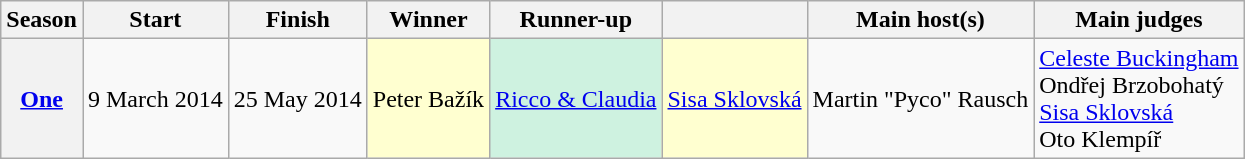<table class="wikitable">
<tr>
<th scope="col">Season</th>
<th scope="col">Start</th>
<th scope="col">Finish</th>
<th scope="col">Winner</th>
<th scope="col">Runner-up</th>
<th scope="col"></th>
<th scope="col">Main host(s)</th>
<th scope="col">Main judges</th>
</tr>
<tr>
<th scope="row"><a href='#'>One</a></th>
<td>9 March 2014</td>
<td>25 May 2014</td>
<td bgcolor="FFFFD0">Peter Bažík</td>
<td bgcolor="CEF2E0"><a href='#'>Ricco & Claudia</a></td>
<td bgcolor="FFFFD0"><a href='#'>Sisa Sklovská</a></td>
<td>Martin "Pyco" Rausch</td>
<td><a href='#'>Celeste Buckingham</a><br>Ondřej Brzobohatý<br><a href='#'>Sisa Sklovská</a><br>Oto Klempíř</td>
</tr>
</table>
